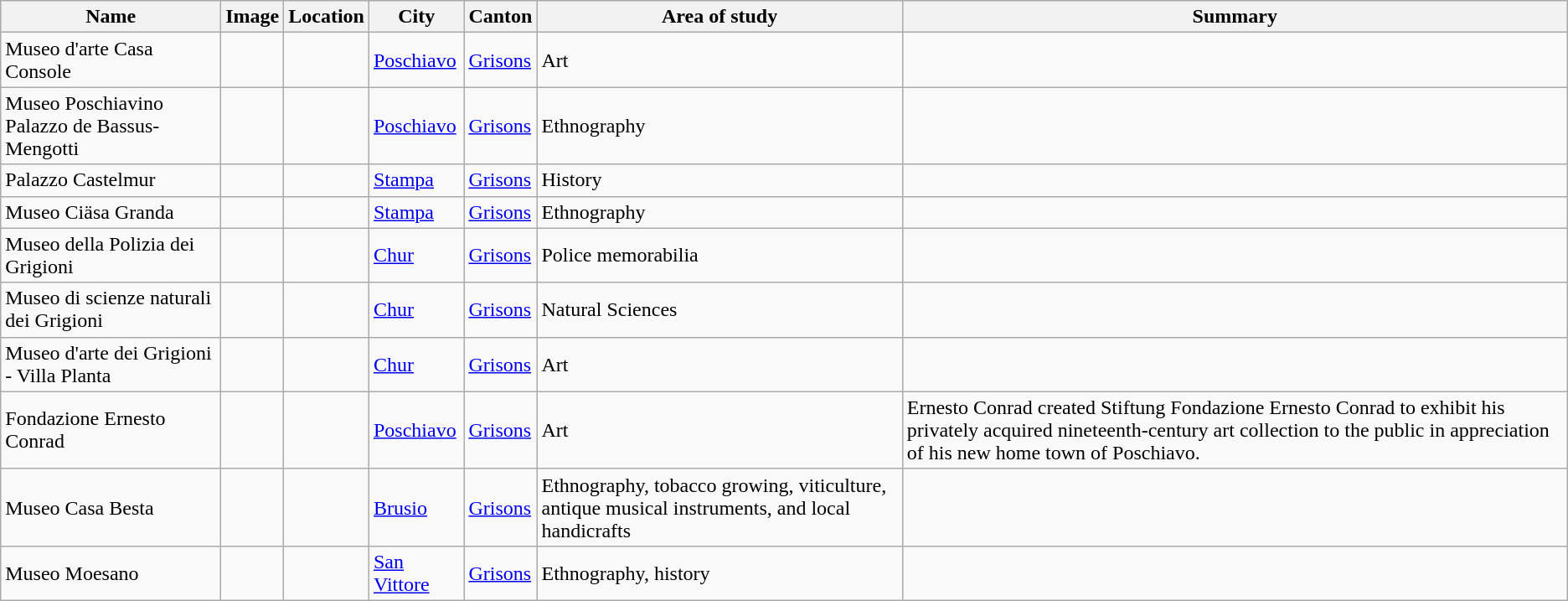<table class="wikitable sortable">
<tr>
<th>Name</th>
<th>Image</th>
<th>Location</th>
<th>City</th>
<th>Canton</th>
<th>Area of study</th>
<th>Summary</th>
</tr>
<tr>
<td>Museo d'arte Casa Console</td>
<td></td>
<td></td>
<td><a href='#'>Poschiavo</a></td>
<td><a href='#'>Grisons</a></td>
<td>Art</td>
<td></td>
</tr>
<tr>
<td>Museo Poschiavino Palazzo de Bassus-Mengotti</td>
<td></td>
<td></td>
<td><a href='#'>Poschiavo</a></td>
<td><a href='#'>Grisons</a></td>
<td>Ethnography</td>
<td></td>
</tr>
<tr>
<td>Palazzo Castelmur</td>
<td></td>
<td></td>
<td><a href='#'>Stampa</a></td>
<td><a href='#'>Grisons</a></td>
<td>History</td>
<td></td>
</tr>
<tr>
<td>Museo Ciäsa Granda</td>
<td></td>
<td></td>
<td><a href='#'>Stampa</a></td>
<td><a href='#'>Grisons</a></td>
<td>Ethnography</td>
<td></td>
</tr>
<tr>
<td>Museo della Polizia dei Grigioni</td>
<td></td>
<td></td>
<td><a href='#'>Chur</a></td>
<td><a href='#'>Grisons</a></td>
<td>Police memorabilia</td>
<td></td>
</tr>
<tr>
<td>Museo di scienze naturali dei Grigioni</td>
<td></td>
<td></td>
<td><a href='#'>Chur</a></td>
<td><a href='#'>Grisons</a></td>
<td>Natural Sciences</td>
<td></td>
</tr>
<tr>
<td>Museo d'arte dei Grigioni - Villa Planta</td>
<td></td>
<td></td>
<td><a href='#'>Chur</a></td>
<td><a href='#'>Grisons</a></td>
<td>Art</td>
<td></td>
</tr>
<tr>
<td>Fondazione Ernesto Conrad</td>
<td></td>
<td></td>
<td><a href='#'>Poschiavo</a></td>
<td><a href='#'>Grisons</a></td>
<td>Art</td>
<td>Ernesto Conrad created Stiftung Fondazione Ernesto Conrad to exhibit his privately acquired nineteenth-century art collection to the public in appreciation of his new home town of Poschiavo.</td>
</tr>
<tr>
<td>Museo Casa Besta</td>
<td></td>
<td></td>
<td><a href='#'>Brusio</a></td>
<td><a href='#'>Grisons</a></td>
<td>Ethnography, tobacco growing, viticulture, antique musical instruments, and local handicrafts</td>
<td></td>
</tr>
<tr>
<td>Museo Moesano</td>
<td></td>
<td></td>
<td><a href='#'>San Vittore</a></td>
<td><a href='#'>Grisons</a></td>
<td>Ethnography, history</td>
<td></td>
</tr>
</table>
